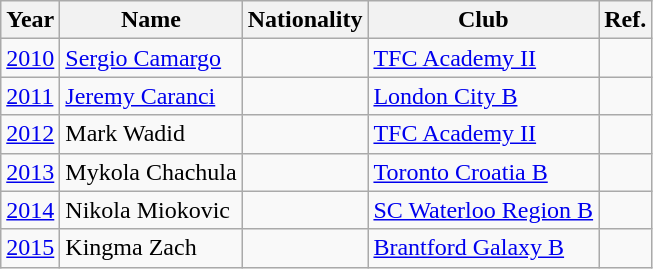<table class="wikitable sortable">
<tr>
<th>Year</th>
<th>Name</th>
<th>Nationality</th>
<th>Club</th>
<th>Ref.</th>
</tr>
<tr>
<td><a href='#'>2010</a></td>
<td><a href='#'>Sergio Camargo</a></td>
<td></td>
<td><a href='#'>TFC Academy II</a></td>
<td></td>
</tr>
<tr>
<td><a href='#'>2011</a></td>
<td><a href='#'>Jeremy Caranci</a></td>
<td></td>
<td><a href='#'>London City B</a></td>
<td></td>
</tr>
<tr>
<td><a href='#'>2012</a></td>
<td>Mark Wadid</td>
<td></td>
<td><a href='#'>TFC Academy II</a></td>
<td></td>
</tr>
<tr>
<td><a href='#'>2013</a></td>
<td>Mykola Chachula</td>
<td></td>
<td><a href='#'>Toronto Croatia B</a></td>
<td></td>
</tr>
<tr>
<td><a href='#'>2014</a></td>
<td>Nikola Miokovic</td>
<td></td>
<td><a href='#'>SC Waterloo Region B</a></td>
<td></td>
</tr>
<tr>
<td><a href='#'>2015</a></td>
<td>Kingma Zach</td>
<td></td>
<td><a href='#'>Brantford Galaxy B</a></td>
<td></td>
</tr>
</table>
